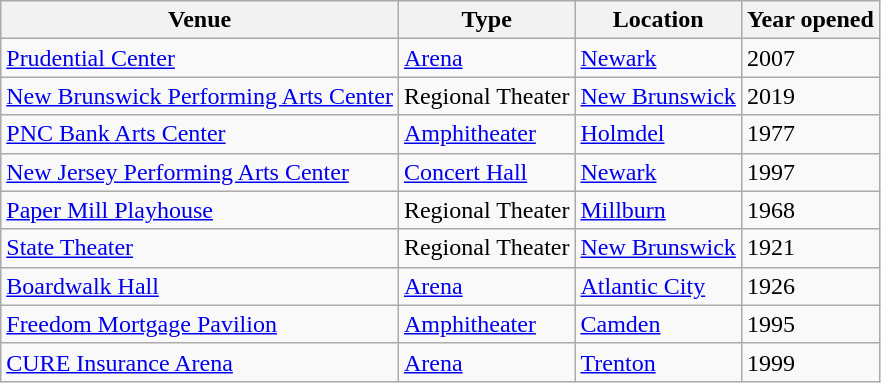<table class="wikitable">
<tr>
<th>Venue</th>
<th>Type</th>
<th>Location</th>
<th>Year opened</th>
</tr>
<tr>
<td><a href='#'>Prudential Center</a></td>
<td><a href='#'>Arena</a></td>
<td><a href='#'>Newark</a></td>
<td>2007</td>
</tr>
<tr>
<td><a href='#'>New Brunswick Performing Arts Center</a></td>
<td>Regional Theater</td>
<td><a href='#'>New Brunswick</a></td>
<td>2019</td>
</tr>
<tr>
<td><a href='#'>PNC Bank Arts Center</a></td>
<td><a href='#'>Amphitheater</a></td>
<td><a href='#'>Holmdel</a></td>
<td>1977</td>
</tr>
<tr>
<td><a href='#'>New Jersey Performing Arts Center</a></td>
<td><a href='#'>Concert Hall</a></td>
<td><a href='#'>Newark</a></td>
<td>1997</td>
</tr>
<tr>
<td><a href='#'>Paper Mill Playhouse</a></td>
<td>Regional Theater</td>
<td><a href='#'>Millburn</a></td>
<td>1968</td>
</tr>
<tr>
<td><a href='#'>State Theater</a></td>
<td>Regional Theater</td>
<td><a href='#'>New Brunswick</a></td>
<td>1921</td>
</tr>
<tr>
<td><a href='#'>Boardwalk Hall</a></td>
<td><a href='#'>Arena</a></td>
<td><a href='#'>Atlantic City</a></td>
<td>1926</td>
</tr>
<tr>
<td><a href='#'>Freedom Mortgage Pavilion</a></td>
<td><a href='#'>Amphitheater</a></td>
<td><a href='#'>Camden</a></td>
<td>1995</td>
</tr>
<tr>
<td><a href='#'>CURE Insurance Arena</a></td>
<td><a href='#'>Arena</a></td>
<td><a href='#'>Trenton</a></td>
<td>1999</td>
</tr>
</table>
